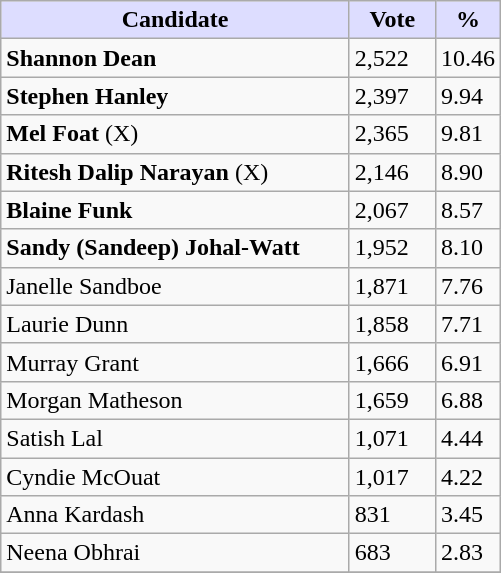<table class="wikitable">
<tr>
<th style="background:#ddf; width:225px;">Candidate</th>
<th style="background:#ddf; width:50px;">Vote</th>
<th style="background:#ddf; width:30px;">%</th>
</tr>
<tr>
<td><strong>Shannon Dean</strong></td>
<td>2,522</td>
<td>10.46</td>
</tr>
<tr>
<td><strong>Stephen Hanley</strong></td>
<td>2,397</td>
<td>9.94</td>
</tr>
<tr>
<td><strong>Mel Foat</strong> (X)</td>
<td>2,365</td>
<td>9.81</td>
</tr>
<tr>
<td><strong>Ritesh Dalip Narayan</strong> (X)</td>
<td>2,146</td>
<td>8.90</td>
</tr>
<tr>
<td><strong>Blaine Funk</strong></td>
<td>2,067</td>
<td>8.57</td>
</tr>
<tr>
<td><strong>Sandy (Sandeep) Johal-Watt</strong></td>
<td>1,952</td>
<td>8.10</td>
</tr>
<tr>
<td>Janelle Sandboe</td>
<td>1,871</td>
<td>7.76</td>
</tr>
<tr>
<td>Laurie Dunn</td>
<td>1,858</td>
<td>7.71</td>
</tr>
<tr>
<td>Murray Grant</td>
<td>1,666</td>
<td>6.91</td>
</tr>
<tr>
<td>Morgan Matheson</td>
<td>1,659</td>
<td>6.88</td>
</tr>
<tr>
<td>Satish Lal</td>
<td>1,071</td>
<td>4.44</td>
</tr>
<tr>
<td>Cyndie McOuat</td>
<td>1,017</td>
<td>4.22</td>
</tr>
<tr>
<td>Anna Kardash</td>
<td>831</td>
<td>3.45</td>
</tr>
<tr>
<td>Neena Obhrai</td>
<td>683</td>
<td>2.83</td>
</tr>
<tr>
</tr>
</table>
